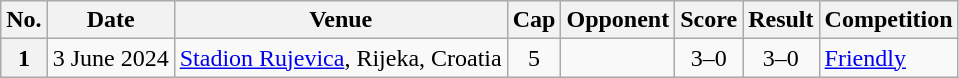<table class="wikitable">
<tr>
<th>No.</th>
<th>Date</th>
<th>Venue</th>
<th>Cap</th>
<th>Opponent</th>
<th>Score</th>
<th>Result</th>
<th>Competition</th>
</tr>
<tr>
<th>1</th>
<td>3 June 2024</td>
<td><a href='#'>Stadion Rujevica</a>, Rijeka, Croatia</td>
<td align=center>5</td>
<td></td>
<td align=center>3–0</td>
<td align=center>3–0</td>
<td><a href='#'>Friendly</a></td>
</tr>
</table>
